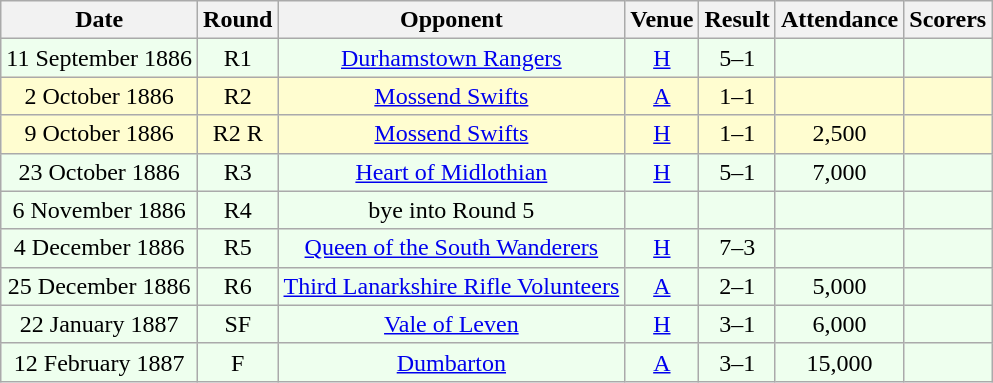<table class="wikitable sortable" style="font-size:100%; text-align:center">
<tr>
<th>Date</th>
<th>Round</th>
<th>Opponent</th>
<th>Venue</th>
<th>Result</th>
<th>Attendance</th>
<th>Scorers</th>
</tr>
<tr bgcolor = "#eeffee">
<td>11 September 1886</td>
<td>R1</td>
<td><a href='#'>Durhamstown Rangers</a></td>
<td><a href='#'>H</a></td>
<td>5–1</td>
<td></td>
<td></td>
</tr>
<tr bgcolor = "#fffdd">
<td>2 October 1886</td>
<td>R2</td>
<td><a href='#'>Mossend Swifts</a></td>
<td><a href='#'>A</a></td>
<td>1–1</td>
<td></td>
<td></td>
</tr>
<tr bgcolor = "#fffdd">
<td>9 October 1886</td>
<td>R2 R</td>
<td><a href='#'>Mossend Swifts</a></td>
<td><a href='#'>H</a></td>
<td>1–1</td>
<td>2,500</td>
<td></td>
</tr>
<tr bgcolor = "#eeffee">
<td>23 October 1886</td>
<td>R3</td>
<td><a href='#'>Heart of Midlothian</a></td>
<td><a href='#'>H</a></td>
<td>5–1</td>
<td>7,000</td>
<td></td>
</tr>
<tr bgcolor = "#eeffee">
<td>6 November 1886</td>
<td>R4</td>
<td>bye into Round 5</td>
<td></td>
<td></td>
<td></td>
<td></td>
</tr>
<tr bgcolor = "#eeffee">
<td>4 December 1886</td>
<td>R5</td>
<td><a href='#'>Queen of the South Wanderers</a></td>
<td><a href='#'>H</a></td>
<td>7–3</td>
<td></td>
<td></td>
</tr>
<tr bgcolor = "#eeffee">
<td>25 December 1886</td>
<td>R6</td>
<td><a href='#'>Third Lanarkshire Rifle Volunteers</a></td>
<td><a href='#'>A</a></td>
<td>2–1</td>
<td>5,000</td>
<td></td>
</tr>
<tr bgcolor = "#eeffee">
<td>22 January 1887</td>
<td>SF</td>
<td><a href='#'>Vale of Leven</a></td>
<td><a href='#'>H</a></td>
<td>3–1</td>
<td>6,000</td>
<td></td>
</tr>
<tr bgcolor = "#eeffee">
<td>12 February 1887</td>
<td>F</td>
<td><a href='#'>Dumbarton</a></td>
<td><a href='#'>A</a></td>
<td>3–1</td>
<td>15,000</td>
<td></td>
</tr>
</table>
